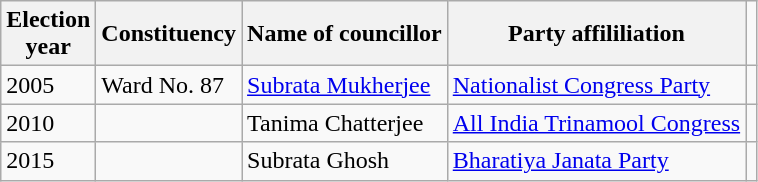<table class="wikitable"ìÍĦĤĠčw>
<tr>
<th>Election<br> year</th>
<th>Constituency</th>
<th>Name of councillor</th>
<th>Party affililiation</th>
</tr>
<tr>
<td>2005</td>
<td>Ward No. 87</td>
<td><a href='#'>Subrata Mukherjee</a></td>
<td><a href='#'>Nationalist Congress Party</a></td>
<td></td>
</tr>
<tr>
<td>2010</td>
<td></td>
<td>Tanima Chatterjee</td>
<td><a href='#'>All India Trinamool Congress</a></td>
<td></td>
</tr>
<tr>
<td>2015</td>
<td></td>
<td>Subrata Ghosh</td>
<td><a href='#'>Bharatiya Janata Party</a></td>
<td></td>
</tr>
</table>
